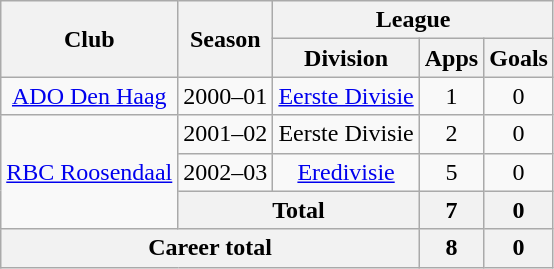<table class="wikitable" style="text-align:center">
<tr>
<th rowspan="2">Club</th>
<th rowspan="2">Season</th>
<th colspan="3">League</th>
</tr>
<tr>
<th>Division</th>
<th>Apps</th>
<th>Goals</th>
</tr>
<tr>
<td><a href='#'>ADO Den Haag</a></td>
<td>2000–01</td>
<td><a href='#'>Eerste Divisie</a></td>
<td>1</td>
<td>0</td>
</tr>
<tr>
<td rowspan="3"><a href='#'>RBC Roosendaal</a></td>
<td>2001–02</td>
<td>Eerste Divisie</td>
<td>2</td>
<td>0</td>
</tr>
<tr>
<td>2002–03</td>
<td><a href='#'>Eredivisie</a></td>
<td>5</td>
<td>0</td>
</tr>
<tr>
<th colspan="2">Total</th>
<th>7</th>
<th>0</th>
</tr>
<tr>
<th colspan="3">Career total</th>
<th>8</th>
<th>0</th>
</tr>
</table>
